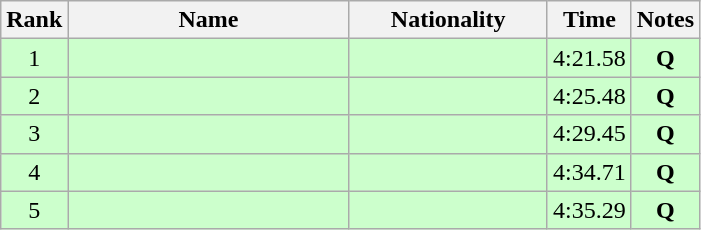<table class="wikitable sortable" style="text-align:center">
<tr>
<th>Rank</th>
<th style="width:180px">Name</th>
<th style="width:125px">Nationality</th>
<th>Time</th>
<th>Notes</th>
</tr>
<tr style="background:#cfc;">
<td>1</td>
<td style="text-align:left;"></td>
<td style="text-align:left;"></td>
<td>4:21.58</td>
<td><strong>Q</strong></td>
</tr>
<tr style="background:#cfc;">
<td>2</td>
<td style="text-align:left;"></td>
<td style="text-align:left;"></td>
<td>4:25.48</td>
<td><strong>Q</strong></td>
</tr>
<tr style="background:#cfc;">
<td>3</td>
<td style="text-align:left;"></td>
<td style="text-align:left;"></td>
<td>4:29.45</td>
<td><strong>Q</strong></td>
</tr>
<tr style="background:#cfc;">
<td>4</td>
<td style="text-align:left;"></td>
<td style="text-align:left;"></td>
<td>4:34.71</td>
<td><strong>Q</strong></td>
</tr>
<tr style="background:#cfc;">
<td>5</td>
<td style="text-align:left;"></td>
<td style="text-align:left;"></td>
<td>4:35.29</td>
<td><strong>Q</strong></td>
</tr>
</table>
